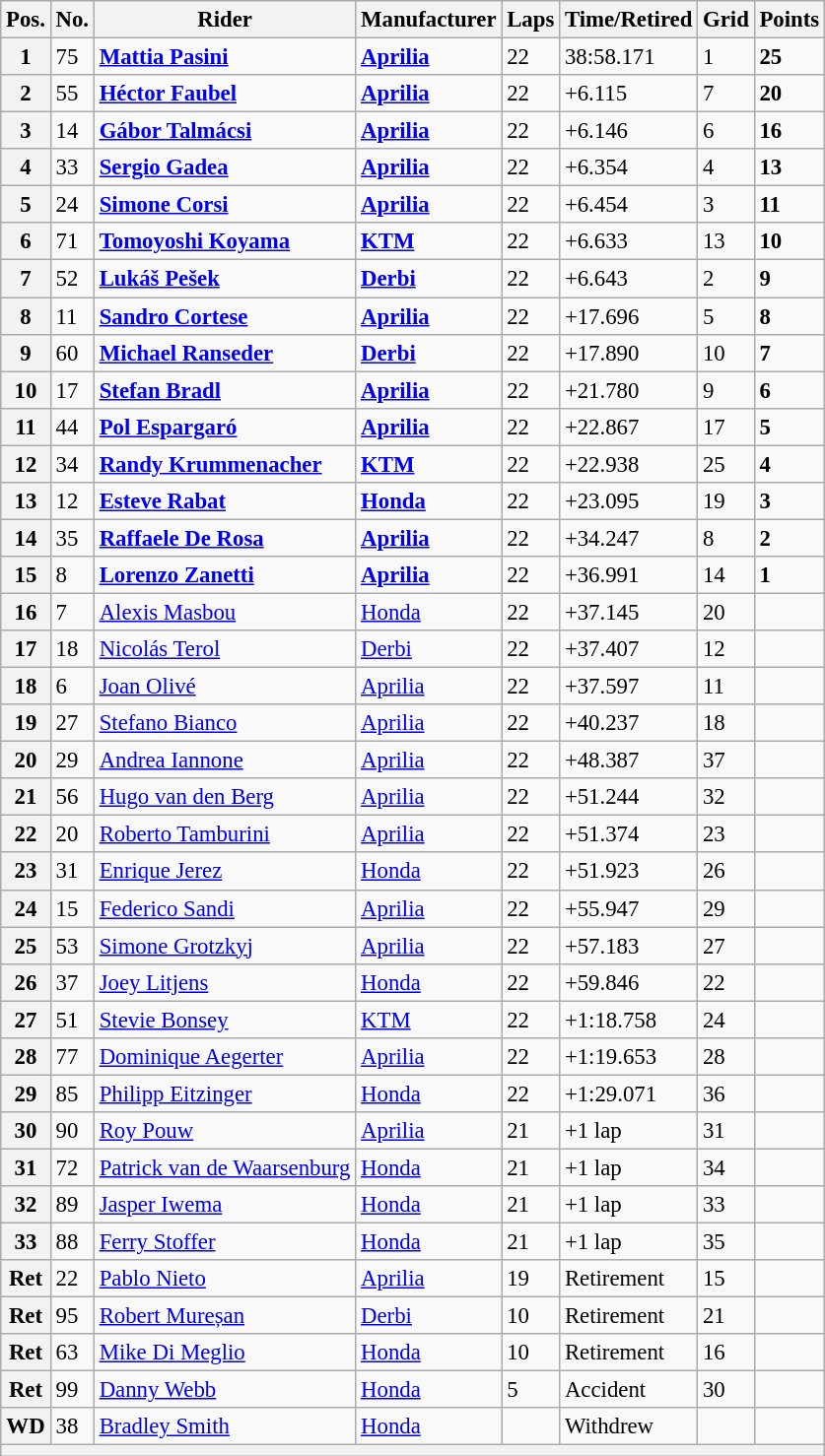<table class="wikitable" style="font-size: 95%;">
<tr>
<th>Pos.</th>
<th>No.</th>
<th>Rider</th>
<th>Manufacturer</th>
<th>Laps</th>
<th>Time/Retired</th>
<th>Grid</th>
<th>Points</th>
</tr>
<tr>
<th>1</th>
<td>75</td>
<td> <strong><a href='#'>Mattia Pasini</a></strong></td>
<td><strong><a href='#'>Aprilia</a></strong></td>
<td>22</td>
<td>38:58.171</td>
<td>1</td>
<td><strong>25</strong></td>
</tr>
<tr>
<th>2</th>
<td>55</td>
<td> <strong><a href='#'>Héctor Faubel</a></strong></td>
<td><strong><a href='#'>Aprilia</a></strong></td>
<td>22</td>
<td>+6.115</td>
<td>7</td>
<td><strong>20</strong></td>
</tr>
<tr>
<th>3</th>
<td>14</td>
<td> <strong><a href='#'>Gábor Talmácsi</a></strong></td>
<td><strong><a href='#'>Aprilia</a></strong></td>
<td>22</td>
<td>+6.146</td>
<td>6</td>
<td><strong>16</strong></td>
</tr>
<tr>
<th>4</th>
<td>33</td>
<td> <strong><a href='#'>Sergio Gadea</a></strong></td>
<td><strong><a href='#'>Aprilia</a></strong></td>
<td>22</td>
<td>+6.354</td>
<td>4</td>
<td><strong>13</strong></td>
</tr>
<tr>
<th>5</th>
<td>24</td>
<td> <strong><a href='#'>Simone Corsi</a></strong></td>
<td><strong><a href='#'>Aprilia</a></strong></td>
<td>22</td>
<td>+6.454</td>
<td>3</td>
<td><strong>11</strong></td>
</tr>
<tr>
<th>6</th>
<td>71</td>
<td> <strong><a href='#'>Tomoyoshi Koyama</a></strong></td>
<td><strong><a href='#'>KTM</a></strong></td>
<td>22</td>
<td>+6.633</td>
<td>13</td>
<td><strong>10</strong></td>
</tr>
<tr>
<th>7</th>
<td>52</td>
<td> <strong><a href='#'>Lukáš Pešek</a></strong></td>
<td><strong><a href='#'>Derbi</a></strong></td>
<td>22</td>
<td>+6.643</td>
<td>2</td>
<td><strong>9</strong></td>
</tr>
<tr>
<th>8</th>
<td>11</td>
<td> <strong><a href='#'>Sandro Cortese</a></strong></td>
<td><strong><a href='#'>Aprilia</a></strong></td>
<td>22</td>
<td>+17.696</td>
<td>5</td>
<td><strong>8</strong></td>
</tr>
<tr>
<th>9</th>
<td>60</td>
<td> <strong><a href='#'>Michael Ranseder</a></strong></td>
<td><strong><a href='#'>Derbi</a></strong></td>
<td>22</td>
<td>+17.890</td>
<td>10</td>
<td><strong>7</strong></td>
</tr>
<tr>
<th>10</th>
<td>17</td>
<td> <strong><a href='#'>Stefan Bradl</a></strong></td>
<td><strong><a href='#'>Aprilia</a></strong></td>
<td>22</td>
<td>+21.780</td>
<td>9</td>
<td><strong>6</strong></td>
</tr>
<tr>
<th>11</th>
<td>44</td>
<td> <strong><a href='#'>Pol Espargaró</a></strong></td>
<td><strong><a href='#'>Aprilia</a></strong></td>
<td>22</td>
<td>+22.867</td>
<td>17</td>
<td><strong>5</strong></td>
</tr>
<tr>
<th>12</th>
<td>34</td>
<td> <strong><a href='#'>Randy Krummenacher</a></strong></td>
<td><strong><a href='#'>KTM</a></strong></td>
<td>22</td>
<td>+22.938</td>
<td>25</td>
<td><strong>4</strong></td>
</tr>
<tr>
<th>13</th>
<td>12</td>
<td> <strong><a href='#'>Esteve Rabat</a></strong></td>
<td><strong><a href='#'>Honda</a></strong></td>
<td>22</td>
<td>+23.095</td>
<td>19</td>
<td><strong>3</strong></td>
</tr>
<tr>
<th>14</th>
<td>35</td>
<td> <strong><a href='#'>Raffaele De Rosa</a></strong></td>
<td><strong><a href='#'>Aprilia</a></strong></td>
<td>22</td>
<td>+34.247</td>
<td>8</td>
<td><strong>2</strong></td>
</tr>
<tr>
<th>15</th>
<td>8</td>
<td> <strong><a href='#'>Lorenzo Zanetti</a></strong></td>
<td><strong><a href='#'>Aprilia</a></strong></td>
<td>22</td>
<td>+36.991</td>
<td>14</td>
<td><strong>1</strong></td>
</tr>
<tr>
<th>16</th>
<td>7</td>
<td> <a href='#'>Alexis Masbou</a></td>
<td><a href='#'>Honda</a></td>
<td>22</td>
<td>+37.145</td>
<td>20</td>
<td></td>
</tr>
<tr>
<th>17</th>
<td>18</td>
<td> <a href='#'>Nicolás Terol</a></td>
<td><a href='#'>Derbi</a></td>
<td>22</td>
<td>+37.407</td>
<td>12</td>
<td></td>
</tr>
<tr>
<th>18</th>
<td>6</td>
<td> <a href='#'>Joan Olivé</a></td>
<td><a href='#'>Aprilia</a></td>
<td>22</td>
<td>+37.597</td>
<td>11</td>
<td></td>
</tr>
<tr>
<th>19</th>
<td>27</td>
<td> <a href='#'>Stefano Bianco</a></td>
<td><a href='#'>Aprilia</a></td>
<td>22</td>
<td>+40.237</td>
<td>18</td>
<td></td>
</tr>
<tr>
<th>20</th>
<td>29</td>
<td> <a href='#'>Andrea Iannone</a></td>
<td><a href='#'>Aprilia</a></td>
<td>22</td>
<td>+48.387</td>
<td>37</td>
<td></td>
</tr>
<tr>
<th>21</th>
<td>56</td>
<td> <a href='#'>Hugo van den Berg</a></td>
<td><a href='#'>Aprilia</a></td>
<td>22</td>
<td>+51.244</td>
<td>32</td>
<td></td>
</tr>
<tr>
<th>22</th>
<td>20</td>
<td> <a href='#'>Roberto Tamburini</a></td>
<td><a href='#'>Aprilia</a></td>
<td>22</td>
<td>+51.374</td>
<td>23</td>
<td></td>
</tr>
<tr>
<th>23</th>
<td>31</td>
<td> <a href='#'>Enrique Jerez</a></td>
<td><a href='#'>Honda</a></td>
<td>22</td>
<td>+51.923</td>
<td>26</td>
<td></td>
</tr>
<tr>
<th>24</th>
<td>15</td>
<td> <a href='#'>Federico Sandi</a></td>
<td><a href='#'>Aprilia</a></td>
<td>22</td>
<td>+55.947</td>
<td>29</td>
<td></td>
</tr>
<tr>
<th>25</th>
<td>53</td>
<td> <a href='#'>Simone Grotzkyj</a></td>
<td><a href='#'>Aprilia</a></td>
<td>22</td>
<td>+57.183</td>
<td>27</td>
<td></td>
</tr>
<tr>
<th>26</th>
<td>37</td>
<td> <a href='#'>Joey Litjens</a></td>
<td><a href='#'>Honda</a></td>
<td>22</td>
<td>+59.846</td>
<td>22</td>
<td></td>
</tr>
<tr>
<th>27</th>
<td>51</td>
<td> <a href='#'>Stevie Bonsey</a></td>
<td><a href='#'>KTM</a></td>
<td>22</td>
<td>+1:18.758</td>
<td>24</td>
<td></td>
</tr>
<tr>
<th>28</th>
<td>77</td>
<td> <a href='#'>Dominique Aegerter</a></td>
<td><a href='#'>Aprilia</a></td>
<td>22</td>
<td>+1:19.653</td>
<td>28</td>
<td></td>
</tr>
<tr>
<th>29</th>
<td>85</td>
<td> <a href='#'>Philipp Eitzinger</a></td>
<td><a href='#'>Honda</a></td>
<td>22</td>
<td>+1:29.071</td>
<td>36</td>
<td></td>
</tr>
<tr>
<th>30</th>
<td>90</td>
<td> <a href='#'>Roy Pouw</a></td>
<td><a href='#'>Aprilia</a></td>
<td>21</td>
<td>+1 lap</td>
<td>31</td>
<td></td>
</tr>
<tr>
<th>31</th>
<td>72</td>
<td> <a href='#'>Patrick van de Waarsenburg</a></td>
<td><a href='#'>Honda</a></td>
<td>21</td>
<td>+1 lap</td>
<td>34</td>
<td></td>
</tr>
<tr>
<th>32</th>
<td>89</td>
<td> <a href='#'>Jasper Iwema</a></td>
<td><a href='#'>Honda</a></td>
<td>21</td>
<td>+1 lap</td>
<td>33</td>
<td></td>
</tr>
<tr>
<th>33</th>
<td>88</td>
<td> <a href='#'>Ferry Stoffer</a></td>
<td><a href='#'>Honda</a></td>
<td>21</td>
<td>+1 lap</td>
<td>35</td>
<td></td>
</tr>
<tr>
<th>Ret</th>
<td>22</td>
<td> <a href='#'>Pablo Nieto</a></td>
<td><a href='#'>Aprilia</a></td>
<td>19</td>
<td>Retirement</td>
<td>15</td>
<td></td>
</tr>
<tr>
<th>Ret</th>
<td>95</td>
<td> <a href='#'>Robert Mureșan</a></td>
<td><a href='#'>Derbi</a></td>
<td>10</td>
<td>Retirement</td>
<td>21</td>
<td></td>
</tr>
<tr>
<th>Ret</th>
<td>63</td>
<td> <a href='#'>Mike Di Meglio</a></td>
<td><a href='#'>Honda</a></td>
<td>10</td>
<td>Retirement</td>
<td>16</td>
<td></td>
</tr>
<tr>
<th>Ret</th>
<td>99</td>
<td> <a href='#'>Danny Webb</a></td>
<td><a href='#'>Honda</a></td>
<td>5</td>
<td>Accident</td>
<td>30</td>
<td></td>
</tr>
<tr>
<th>WD</th>
<td>38</td>
<td> <a href='#'>Bradley Smith</a></td>
<td><a href='#'>Honda</a></td>
<td></td>
<td>Withdrew</td>
<td></td>
<td></td>
</tr>
<tr>
<th colspan=8></th>
</tr>
</table>
